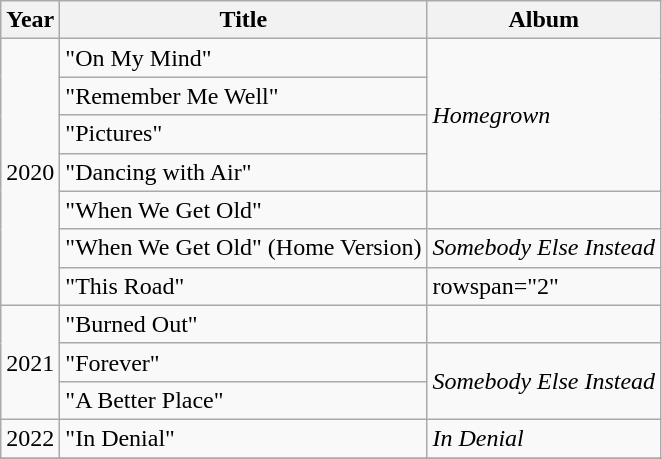<table class="wikitable">
<tr>
<th>Year</th>
<th>Title</th>
<th>Album</th>
</tr>
<tr>
<td rowspan="7">2020</td>
<td>"On My Mind"</td>
<td rowspan="4"><em>Homegrown</em></td>
</tr>
<tr>
<td>"Remember Me Well"</td>
</tr>
<tr>
<td>"Pictures"</td>
</tr>
<tr>
<td>"Dancing with Air"</td>
</tr>
<tr>
<td>"When We Get Old"</td>
<td></td>
</tr>
<tr>
<td>"When We Get Old" (Home Version)</td>
<td><em>Somebody Else Instead</em></td>
</tr>
<tr>
<td>"This Road"</td>
<td>rowspan="2" </td>
</tr>
<tr>
<td rowspan="3">2021</td>
<td>"Burned Out"</td>
</tr>
<tr>
<td>"Forever"</td>
<td rowspan="2"><em>Somebody Else Instead</em></td>
</tr>
<tr>
<td>"A Better Place"</td>
</tr>
<tr>
<td>2022</td>
<td>"In Denial"</td>
<td><em>In Denial</em></td>
</tr>
<tr>
</tr>
</table>
